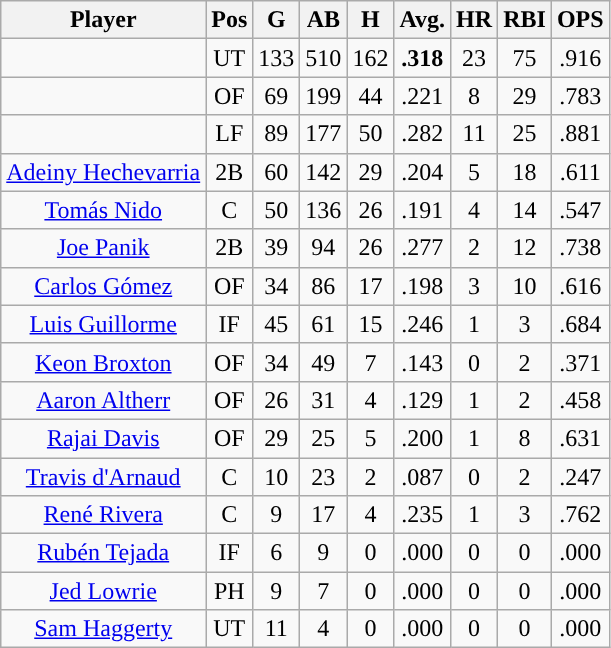<table class="wikitable sortable">
<tr>
<th>Player</th>
<th>Pos</th>
<th>G</th>
<th>AB</th>
<th>H</th>
<th>Avg.</th>
<th>HR</th>
<th>RBI</th>
<th>OPS</th>
</tr>
<tr align="center">
<td></td>
<td>UT</td>
<td>133</td>
<td>510</td>
<td>162</td>
<td><strong>.318</strong></td>
<td>23</td>
<td>75</td>
<td>.916</td>
</tr>
<tr align="center">
<td></td>
<td>OF</td>
<td>69</td>
<td>199</td>
<td>44</td>
<td>.221</td>
<td>8</td>
<td>29</td>
<td>.783</td>
</tr>
<tr align="center">
<td></td>
<td>LF</td>
<td>89</td>
<td>177</td>
<td>50</td>
<td>.282</td>
<td>11</td>
<td>25</td>
<td>.881</td>
</tr>
<tr align="center">
<td><a href='#'>Adeiny Hechevarria</a></td>
<td>2B</td>
<td>60</td>
<td>142</td>
<td>29</td>
<td>.204</td>
<td>5</td>
<td>18</td>
<td>.611</td>
</tr>
<tr align=center>
<td><a href='#'>Tomás Nido</a></td>
<td>C</td>
<td>50</td>
<td>136</td>
<td>26</td>
<td>.191</td>
<td>4</td>
<td>14</td>
<td>.547</td>
</tr>
<tr align=center>
<td><a href='#'>Joe Panik</a></td>
<td>2B</td>
<td>39</td>
<td>94</td>
<td>26</td>
<td>.277</td>
<td>2</td>
<td>12</td>
<td>.738</td>
</tr>
<tr align=center>
<td><a href='#'>Carlos Gómez</a></td>
<td>OF</td>
<td>34</td>
<td>86</td>
<td>17</td>
<td>.198</td>
<td>3</td>
<td>10</td>
<td>.616</td>
</tr>
<tr align=center>
<td><a href='#'>Luis Guillorme</a></td>
<td>IF</td>
<td>45</td>
<td>61</td>
<td>15</td>
<td>.246</td>
<td>1</td>
<td>3</td>
<td>.684</td>
</tr>
<tr align=center>
<td><a href='#'>Keon Broxton</a></td>
<td>OF</td>
<td>34</td>
<td>49</td>
<td>7</td>
<td>.143</td>
<td>0</td>
<td>2</td>
<td>.371</td>
</tr>
<tr align=center>
<td><a href='#'>Aaron Altherr</a></td>
<td>OF</td>
<td>26</td>
<td>31</td>
<td>4</td>
<td>.129</td>
<td>1</td>
<td>2</td>
<td>.458</td>
</tr>
<tr align=center>
<td><a href='#'>Rajai Davis</a></td>
<td>OF</td>
<td>29</td>
<td>25</td>
<td>5</td>
<td>.200</td>
<td>1</td>
<td>8</td>
<td>.631</td>
</tr>
<tr align=center>
<td><a href='#'>Travis d'Arnaud</a></td>
<td>C</td>
<td>10</td>
<td>23</td>
<td>2</td>
<td>.087</td>
<td>0</td>
<td>2</td>
<td>.247</td>
</tr>
<tr align=center>
<td><a href='#'>René Rivera</a></td>
<td>C</td>
<td>9</td>
<td>17</td>
<td>4</td>
<td>.235</td>
<td>1</td>
<td>3</td>
<td>.762</td>
</tr>
<tr align=center>
<td><a href='#'>Rubén Tejada</a></td>
<td>IF</td>
<td>6</td>
<td>9</td>
<td>0</td>
<td>.000</td>
<td>0</td>
<td>0</td>
<td>.000</td>
</tr>
<tr align=center>
<td><a href='#'>Jed Lowrie</a></td>
<td>PH</td>
<td>9</td>
<td>7</td>
<td>0</td>
<td>.000</td>
<td>0</td>
<td>0</td>
<td>.000</td>
</tr>
<tr align=center>
<td><a href='#'>Sam Haggerty</a></td>
<td>UT</td>
<td>11</td>
<td>4</td>
<td>0</td>
<td>.000</td>
<td>0</td>
<td>0</td>
<td>.000</td>
</tr>
</table>
